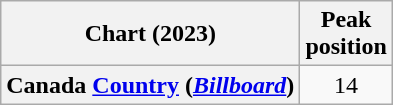<table class="wikitable sortable plainrowheaders" style="text-align:center;">
<tr>
<th>Chart (2023)</th>
<th>Peak<br>position</th>
</tr>
<tr>
<th scope="row">Canada <a href='#'>Country</a> (<a href='#'><em>Billboard</em></a>)</th>
<td>14</td>
</tr>
</table>
